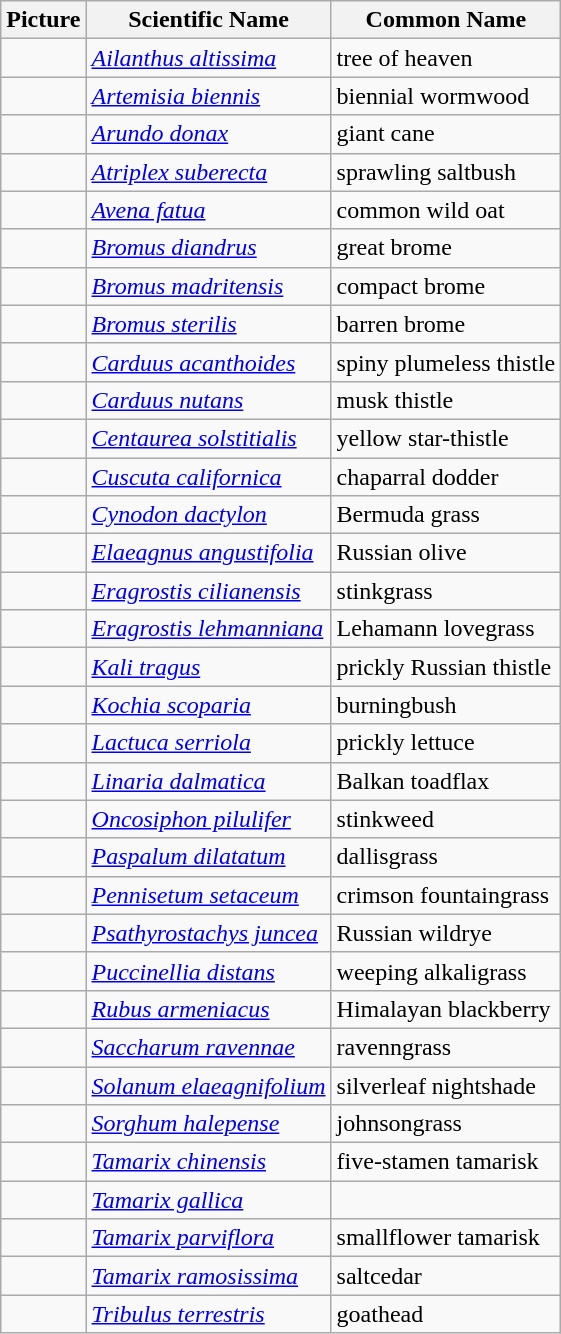<table class="wikitable sortable">
<tr>
<th class=unsortable><strong>Picture</strong></th>
<th><strong>Scientific Name</strong></th>
<th><strong>Common Name</strong></th>
</tr>
<tr>
<td></td>
<td><em><a href='#'>Ailanthus altissima</a></em></td>
<td>tree of heaven</td>
</tr>
<tr>
<td></td>
<td><em><a href='#'>Artemisia biennis</a></em></td>
<td>biennial wormwood</td>
</tr>
<tr>
<td></td>
<td><em><a href='#'>Arundo donax</a></em></td>
<td>giant cane</td>
</tr>
<tr>
<td></td>
<td><em><a href='#'>Atriplex suberecta</a></em></td>
<td>sprawling saltbush</td>
</tr>
<tr>
<td></td>
<td><em><a href='#'>Avena fatua</a></em></td>
<td>common wild oat</td>
</tr>
<tr>
<td></td>
<td><em><a href='#'>Bromus diandrus</a></em></td>
<td>great brome</td>
</tr>
<tr>
<td></td>
<td><em><a href='#'>Bromus madritensis</a></em></td>
<td>compact brome</td>
</tr>
<tr>
<td></td>
<td><em><a href='#'>Bromus sterilis</a></em></td>
<td>barren brome</td>
</tr>
<tr>
<td></td>
<td><em><a href='#'>Carduus acanthoides</a></em></td>
<td>spiny plumeless thistle</td>
</tr>
<tr>
<td></td>
<td><em><a href='#'>Carduus nutans</a></em></td>
<td>musk thistle</td>
</tr>
<tr>
<td></td>
<td><em><a href='#'>Centaurea solstitialis</a></em></td>
<td>yellow star-thistle</td>
</tr>
<tr>
<td></td>
<td><em><a href='#'>Cuscuta californica</a></em></td>
<td>chaparral dodder</td>
</tr>
<tr>
<td></td>
<td><em><a href='#'>Cynodon dactylon</a></em></td>
<td>Bermuda grass</td>
</tr>
<tr>
<td></td>
<td><em><a href='#'>Elaeagnus angustifolia</a></em></td>
<td>Russian olive</td>
</tr>
<tr>
<td></td>
<td><em><a href='#'>Eragrostis cilianensis</a></em></td>
<td>stinkgrass</td>
</tr>
<tr>
<td></td>
<td><em><a href='#'>Eragrostis lehmanniana</a></em></td>
<td>Lehamann lovegrass</td>
</tr>
<tr>
<td></td>
<td><em><a href='#'>Kali tragus</a></em></td>
<td>prickly Russian thistle</td>
</tr>
<tr>
<td></td>
<td><em><a href='#'>Kochia scoparia</a></em></td>
<td>burningbush</td>
</tr>
<tr>
<td></td>
<td><em><a href='#'>Lactuca serriola</a></em></td>
<td>prickly lettuce</td>
</tr>
<tr>
<td></td>
<td><em><a href='#'>Linaria dalmatica</a></em></td>
<td>Balkan toadflax</td>
</tr>
<tr>
<td></td>
<td><em><a href='#'>Oncosiphon pilulifer</a></em></td>
<td>stinkweed</td>
</tr>
<tr>
<td></td>
<td><em><a href='#'>Paspalum dilatatum</a></em></td>
<td>dallisgrass</td>
</tr>
<tr>
<td></td>
<td><em><a href='#'>Pennisetum setaceum</a></em></td>
<td>crimson fountaingrass</td>
</tr>
<tr>
<td></td>
<td><em><a href='#'>Psathyrostachys juncea</a></em></td>
<td>Russian wildrye</td>
</tr>
<tr>
<td></td>
<td><em><a href='#'>Puccinellia distans</a></em></td>
<td>weeping alkaligrass</td>
</tr>
<tr>
<td></td>
<td><em><a href='#'>Rubus armeniacus</a></em></td>
<td>Himalayan blackberry</td>
</tr>
<tr>
<td></td>
<td><em><a href='#'>Saccharum ravennae</a></em></td>
<td>ravenngrass</td>
</tr>
<tr>
<td></td>
<td><em><a href='#'>Solanum elaeagnifolium</a></em></td>
<td>silverleaf nightshade</td>
</tr>
<tr>
<td></td>
<td><em><a href='#'>Sorghum halepense</a></em></td>
<td>johnsongrass</td>
</tr>
<tr>
<td></td>
<td><em><a href='#'>Tamarix chinensis</a></em></td>
<td>five-stamen tamarisk</td>
</tr>
<tr>
<td></td>
<td><em><a href='#'>Tamarix gallica</a></em></td>
<td></td>
</tr>
<tr>
<td></td>
<td><em><a href='#'>Tamarix parviflora</a></em></td>
<td>smallflower tamarisk</td>
</tr>
<tr>
<td></td>
<td><em><a href='#'>Tamarix ramosissima</a></em></td>
<td>saltcedar</td>
</tr>
<tr>
<td></td>
<td><em><a href='#'>Tribulus terrestris</a></em></td>
<td>goathead</td>
</tr>
</table>
